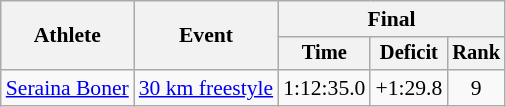<table class="wikitable" style="font-size:90%">
<tr>
<th rowspan=2>Athlete</th>
<th rowspan=2>Event</th>
<th colspan=3>Final</th>
</tr>
<tr style="font-size: 95%">
<th>Time</th>
<th>Deficit</th>
<th>Rank</th>
</tr>
<tr align=center>
<td align=left><a href='#'>Seraina Boner</a></td>
<td align=left><a href='#'>30 km freestyle</a></td>
<td>1:12:35.0</td>
<td>+1:29.8</td>
<td>9</td>
</tr>
</table>
